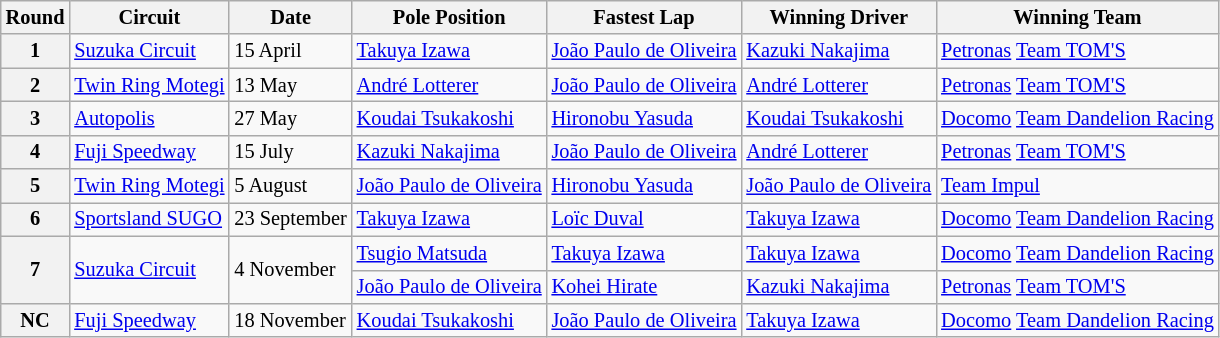<table class="wikitable" style="font-size:85%">
<tr>
<th>Round</th>
<th>Circuit</th>
<th>Date</th>
<th>Pole Position</th>
<th>Fastest Lap</th>
<th>Winning Driver</th>
<th>Winning Team</th>
</tr>
<tr>
<th>1</th>
<td><a href='#'>Suzuka Circuit</a></td>
<td>15 April</td>
<td> <a href='#'>Takuya Izawa</a></td>
<td> <a href='#'>João Paulo de Oliveira</a></td>
<td> <a href='#'>Kazuki Nakajima</a></td>
<td><a href='#'>Petronas</a> <a href='#'>Team TOM'S</a></td>
</tr>
<tr>
<th>2</th>
<td><a href='#'>Twin Ring Motegi</a></td>
<td>13 May</td>
<td> <a href='#'>André Lotterer</a></td>
<td> <a href='#'>João Paulo de Oliveira</a></td>
<td> <a href='#'>André Lotterer</a></td>
<td><a href='#'>Petronas</a> <a href='#'>Team TOM'S</a></td>
</tr>
<tr>
<th>3</th>
<td><a href='#'>Autopolis</a></td>
<td>27 May</td>
<td> <a href='#'>Koudai Tsukakoshi</a></td>
<td> <a href='#'>Hironobu Yasuda</a></td>
<td> <a href='#'>Koudai Tsukakoshi</a></td>
<td><a href='#'>Docomo</a> <a href='#'>Team Dandelion Racing</a></td>
</tr>
<tr>
<th>4</th>
<td><a href='#'>Fuji Speedway</a></td>
<td>15 July</td>
<td> <a href='#'>Kazuki Nakajima</a></td>
<td> <a href='#'>João Paulo de Oliveira</a></td>
<td> <a href='#'>André Lotterer</a></td>
<td><a href='#'>Petronas</a> <a href='#'>Team TOM'S</a></td>
</tr>
<tr>
<th>5</th>
<td><a href='#'>Twin Ring Motegi</a></td>
<td>5 August</td>
<td> <a href='#'>João Paulo de Oliveira</a></td>
<td> <a href='#'>Hironobu Yasuda</a></td>
<td> <a href='#'>João Paulo de Oliveira</a></td>
<td><a href='#'>Team Impul</a></td>
</tr>
<tr>
<th>6</th>
<td><a href='#'>Sportsland SUGO</a></td>
<td>23 September</td>
<td> <a href='#'>Takuya Izawa</a></td>
<td> <a href='#'>Loïc Duval</a></td>
<td> <a href='#'>Takuya Izawa</a></td>
<td><a href='#'>Docomo</a> <a href='#'>Team Dandelion Racing</a></td>
</tr>
<tr>
<th rowspan=2>7</th>
<td rowspan=2><a href='#'>Suzuka Circuit</a></td>
<td rowspan=2>4 November</td>
<td> <a href='#'>Tsugio Matsuda</a></td>
<td> <a href='#'>Takuya Izawa</a></td>
<td> <a href='#'>Takuya Izawa</a></td>
<td><a href='#'>Docomo</a> <a href='#'>Team Dandelion Racing</a></td>
</tr>
<tr>
<td> <a href='#'>João Paulo de Oliveira</a></td>
<td> <a href='#'>Kohei Hirate</a></td>
<td> <a href='#'>Kazuki Nakajima</a></td>
<td><a href='#'>Petronas</a> <a href='#'>Team TOM'S</a></td>
</tr>
<tr>
<th>NC</th>
<td><a href='#'>Fuji Speedway</a></td>
<td>18 November</td>
<td> <a href='#'>Koudai Tsukakoshi</a></td>
<td> <a href='#'>João Paulo de Oliveira</a></td>
<td> <a href='#'>Takuya Izawa</a></td>
<td><a href='#'>Docomo</a> <a href='#'>Team Dandelion Racing</a></td>
</tr>
</table>
